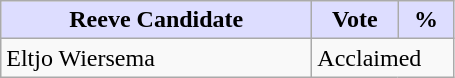<table class="wikitable">
<tr>
<th style="background:#ddf; width:200px;">Reeve Candidate</th>
<th style="background:#ddf; width:50px;">Vote</th>
<th style="background:#ddf; width:30px;">%</th>
</tr>
<tr>
<td>Eltjo Wiersema</td>
<td colspan="2">Acclaimed</td>
</tr>
</table>
